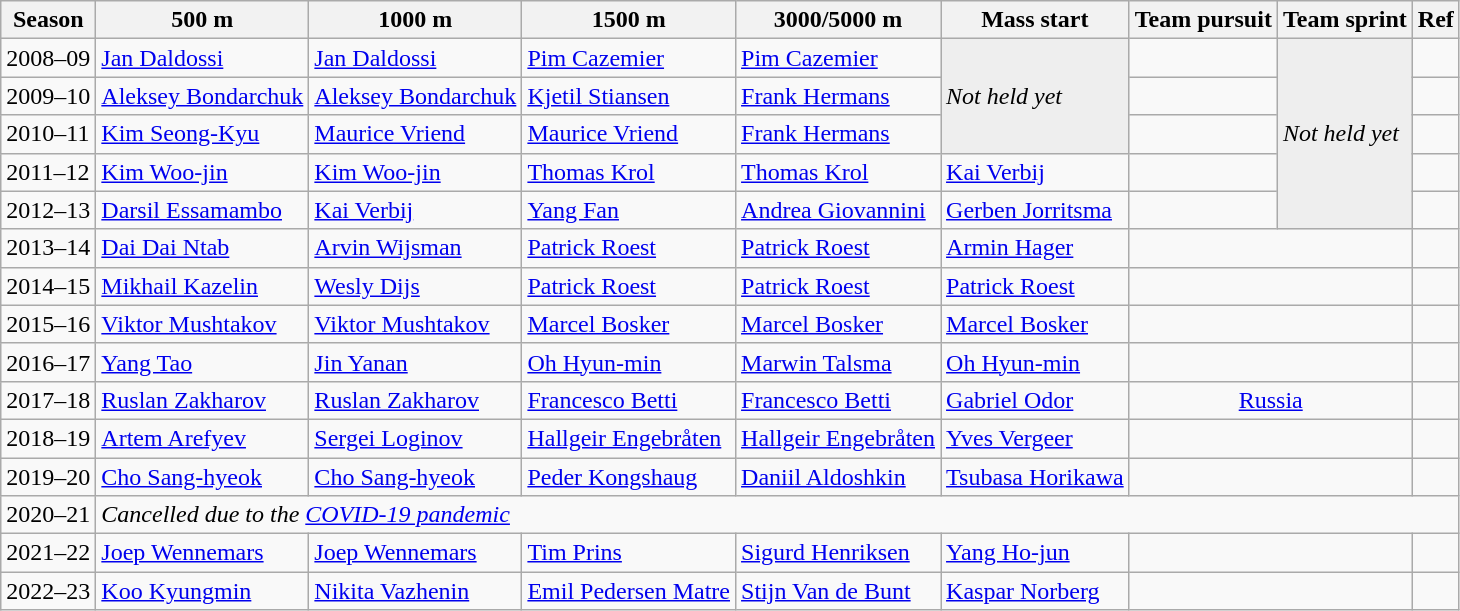<table class="wikitable" 92%>
<tr>
<th>Season</th>
<th>500 m</th>
<th>1000 m</th>
<th>1500 m</th>
<th>3000/5000 m</th>
<th>Mass start</th>
<th>Team pursuit</th>
<th>Team sprint</th>
<th>Ref</th>
</tr>
<tr>
<td>2008–09</td>
<td> <a href='#'>Jan Daldossi</a></td>
<td> <a href='#'>Jan Daldossi</a></td>
<td> <a href='#'>Pim Cazemier</a></td>
<td> <a href='#'>Pim Cazemier</a></td>
<td style="background:#eee;" rowspan="3"><em>Not held yet</em></td>
<td></td>
<td style="background:#eee;" rowspan="5"><em>Not held yet</em></td>
<td></td>
</tr>
<tr>
<td>2009–10</td>
<td> <a href='#'>Aleksey Bondarchuk</a></td>
<td> <a href='#'>Aleksey Bondarchuk</a></td>
<td> <a href='#'>Kjetil Stiansen</a></td>
<td> <a href='#'>Frank Hermans</a></td>
<td></td>
<td></td>
</tr>
<tr>
<td>2010–11</td>
<td> <a href='#'>Kim Seong-Kyu</a></td>
<td> <a href='#'>Maurice Vriend</a></td>
<td> <a href='#'>Maurice Vriend</a></td>
<td> <a href='#'>Frank Hermans</a></td>
<td></td>
<td></td>
</tr>
<tr>
<td>2011–12</td>
<td> <a href='#'>Kim Woo-jin</a></td>
<td> <a href='#'>Kim Woo-jin</a></td>
<td> <a href='#'>Thomas Krol</a></td>
<td> <a href='#'>Thomas Krol</a></td>
<td> <a href='#'>Kai Verbij</a></td>
<td></td>
<td></td>
</tr>
<tr>
<td>2012–13</td>
<td> <a href='#'>Darsil Essamambo</a></td>
<td> <a href='#'>Kai Verbij</a></td>
<td> <a href='#'>Yang Fan</a></td>
<td> <a href='#'>Andrea Giovannini</a></td>
<td> <a href='#'>Gerben Jorritsma</a></td>
<td></td>
<td></td>
</tr>
<tr>
<td>2013–14</td>
<td> <a href='#'>Dai Dai Ntab</a></td>
<td> <a href='#'>Arvin Wijsman</a></td>
<td> <a href='#'>Patrick Roest</a></td>
<td> <a href='#'>Patrick Roest</a></td>
<td> <a href='#'>Armin Hager</a></td>
<td colspan="2" style="text-align:center;"></td>
<td></td>
</tr>
<tr>
<td>2014–15</td>
<td> <a href='#'>Mikhail Kazelin</a></td>
<td> <a href='#'>Wesly Dijs</a></td>
<td> <a href='#'>Patrick Roest</a></td>
<td> <a href='#'>Patrick Roest</a></td>
<td> <a href='#'>Patrick Roest</a></td>
<td colspan="2" style="text-align:center;"></td>
<td></td>
</tr>
<tr>
<td>2015–16</td>
<td> <a href='#'>Viktor Mushtakov</a></td>
<td> <a href='#'>Viktor Mushtakov</a></td>
<td> <a href='#'>Marcel Bosker</a></td>
<td> <a href='#'>Marcel Bosker</a></td>
<td> <a href='#'>Marcel Bosker</a></td>
<td colspan="2" style="text-align:center;"></td>
<td></td>
</tr>
<tr>
<td>2016–17</td>
<td> <a href='#'>Yang Tao</a></td>
<td> <a href='#'>Jin Yanan</a></td>
<td> <a href='#'>Oh Hyun-min</a></td>
<td> <a href='#'>Marwin Talsma</a></td>
<td> <a href='#'>Oh Hyun-min</a></td>
<td colspan="2" style="text-align:center;"></td>
<td></td>
</tr>
<tr>
<td>2017–18</td>
<td> <a href='#'>Ruslan Zakharov</a></td>
<td> <a href='#'>Ruslan Zakharov</a></td>
<td> <a href='#'>Francesco Betti</a></td>
<td> <a href='#'>Francesco Betti</a></td>
<td> <a href='#'>Gabriel Odor</a></td>
<td colspan="2" style="text-align:center;"> <a href='#'>Russia</a></td>
<td></td>
</tr>
<tr>
<td>2018–19</td>
<td> <a href='#'>Artem Arefyev</a></td>
<td> <a href='#'>Sergei Loginov</a></td>
<td> <a href='#'>Hallgeir Engebråten</a></td>
<td> <a href='#'>Hallgeir Engebråten</a></td>
<td> <a href='#'>Yves Vergeer</a></td>
<td colspan="2" style="text-align:center;"></td>
<td></td>
</tr>
<tr>
<td>2019–20</td>
<td> <a href='#'>Cho Sang-hyeok</a></td>
<td> <a href='#'>Cho Sang-hyeok</a></td>
<td> <a href='#'>Peder Kongshaug</a></td>
<td> <a href='#'>Daniil Aldoshkin</a></td>
<td> <a href='#'>Tsubasa Horikawa</a></td>
<td colspan="2" style="text-align:center;"></td>
<td></td>
</tr>
<tr>
<td>2020–21</td>
<td colspan=8><em>Cancelled due to the <a href='#'>COVID-19 pandemic</a></em></td>
</tr>
<tr>
<td>2021–22</td>
<td> <a href='#'>Joep Wennemars</a></td>
<td> <a href='#'>Joep Wennemars</a></td>
<td> <a href='#'>Tim Prins</a></td>
<td> <a href='#'>Sigurd Henriksen</a></td>
<td> <a href='#'>Yang Ho-jun</a></td>
<td colspan="2" style="text-align:center;"></td>
<td></td>
</tr>
<tr>
<td>2022–23</td>
<td> <a href='#'>Koo Kyungmin</a></td>
<td> <a href='#'>Nikita Vazhenin</a></td>
<td> <a href='#'>Emil Pedersen Matre</a></td>
<td> <a href='#'>Stijn Van de Bunt</a></td>
<td> <a href='#'>Kaspar Norberg</a></td>
<td colspan="2" style="text-align:center;"></td>
<td></td>
</tr>
</table>
